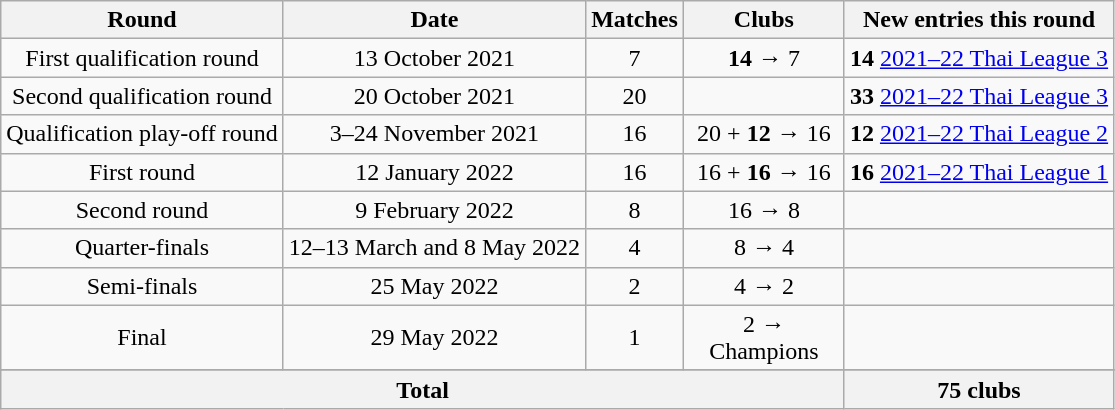<table class="wikitable">
<tr>
<th>Round</th>
<th>Date</th>
<th>Matches</th>
<th width=100>Clubs</th>
<th>New entries this round</th>
</tr>
<tr align=center>
<td>First qualification round</td>
<td>13 October 2021</td>
<td>7</td>
<td><strong>14</strong> → 7</td>
<td><strong>14</strong> <a href='#'>2021–22 Thai League 3</a></td>
</tr>
<tr align=center>
<td>Second qualification round</td>
<td>20 October 2021</td>
<td>20</td>
<td></td>
<td><strong>33</strong> <a href='#'>2021–22 Thai League 3</a></td>
</tr>
<tr align=center>
<td>Qualification play-off round</td>
<td>3–24 November 2021</td>
<td>16</td>
<td>20 + <strong>12</strong> → 16</td>
<td><strong>12</strong> <a href='#'>2021–22 Thai League 2</a></td>
</tr>
<tr align=center>
<td>First round</td>
<td>12 January 2022</td>
<td>16</td>
<td>16 + <strong>16</strong> → 16</td>
<td><strong>16</strong> <a href='#'>2021–22 Thai League 1</a></td>
</tr>
<tr align=center>
<td>Second round</td>
<td>9 February 2022</td>
<td>8</td>
<td>16 → 8</td>
<td></td>
</tr>
<tr align=center>
<td>Quarter-finals</td>
<td>12–13 March and 8 May 2022</td>
<td>4</td>
<td>8 → 4</td>
<td></td>
</tr>
<tr align=center>
<td>Semi-finals</td>
<td>25 May 2022</td>
<td>2</td>
<td>4 → 2</td>
<td></td>
</tr>
<tr align=center>
<td>Final</td>
<td>29 May 2022</td>
<td>1</td>
<td>2 → Champions</td>
<td></td>
</tr>
<tr align=left|>
</tr>
<tr>
<th colspan=4>Total</th>
<th>75 clubs</th>
</tr>
</table>
